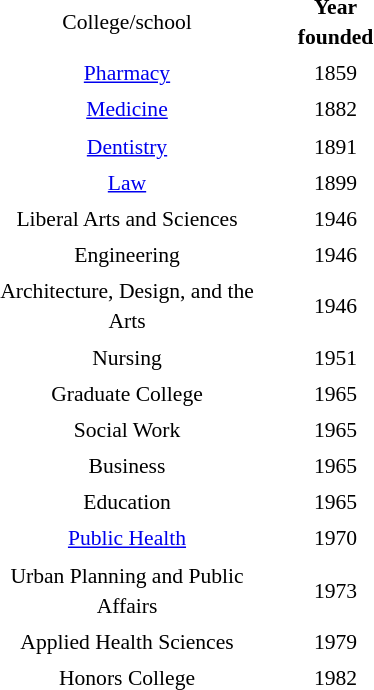<table class="toccolours" style="float:right; margin-left:1em; font-size:90%; line-height:1.4em; width:280px; text-align:center">
<tr>
<td>College/school</td>
<td><strong>Year founded</strong></td>
</tr>
<tr>
<td><a href='#'>Pharmacy</a></td>
<td>1859</td>
</tr>
<tr>
<td><a href='#'>Medicine</a></td>
<td>1882</td>
</tr>
<tr>
<td><a href='#'>Dentistry</a></td>
<td>1891</td>
</tr>
<tr>
<td><a href='#'>Law</a></td>
<td>1899</td>
</tr>
<tr>
<td>Liberal Arts and Sciences</td>
<td>1946</td>
</tr>
<tr>
<td>Engineering</td>
<td>1946</td>
</tr>
<tr>
<td>Architecture, Design, and the Arts</td>
<td>1946</td>
</tr>
<tr>
<td>Nursing</td>
<td>1951</td>
</tr>
<tr>
<td>Graduate College</td>
<td>1965</td>
</tr>
<tr>
<td>Social Work</td>
<td>1965</td>
</tr>
<tr>
<td>Business</td>
<td>1965</td>
</tr>
<tr>
<td>Education</td>
<td>1965</td>
</tr>
<tr>
<td><a href='#'>Public Health</a></td>
<td>1970</td>
</tr>
<tr>
<td>Urban Planning and Public Affairs</td>
<td>1973</td>
</tr>
<tr>
<td>Applied Health Sciences</td>
<td>1979</td>
</tr>
<tr>
<td>Honors College</td>
<td>1982</td>
</tr>
</table>
